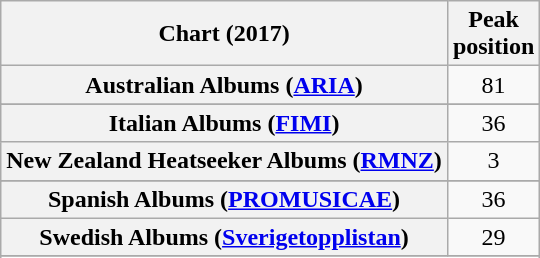<table class="wikitable sortable plainrowheaders" style="text-align:center">
<tr>
<th scope="col">Chart (2017)</th>
<th scope="col">Peak<br> position</th>
</tr>
<tr>
<th scope="row">Australian Albums (<a href='#'>ARIA</a>)</th>
<td>81</td>
</tr>
<tr>
</tr>
<tr>
</tr>
<tr>
</tr>
<tr>
</tr>
<tr>
</tr>
<tr>
</tr>
<tr>
</tr>
<tr>
</tr>
<tr>
<th scope="row">Italian Albums (<a href='#'>FIMI</a>)</th>
<td>36</td>
</tr>
<tr>
<th scope="row">New Zealand Heatseeker Albums (<a href='#'>RMNZ</a>)</th>
<td>3</td>
</tr>
<tr>
</tr>
<tr>
<th scope="row">Spanish Albums (<a href='#'>PROMUSICAE</a>)</th>
<td>36</td>
</tr>
<tr>
<th scope="row">Swedish Albums (<a href='#'>Sverigetopplistan</a>)</th>
<td>29</td>
</tr>
<tr>
</tr>
<tr>
</tr>
</table>
